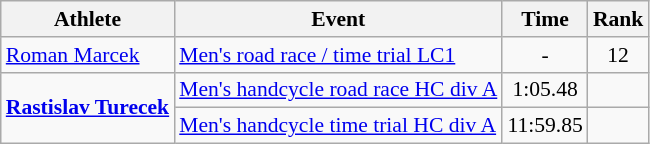<table class=wikitable style="font-size:90%">
<tr>
<th>Athlete</th>
<th>Event</th>
<th>Time</th>
<th>Rank</th>
</tr>
<tr>
<td><a href='#'>Roman Marcek</a></td>
<td><a href='#'>Men's road race / time trial LC1</a></td>
<td style="text-align:center;">-</td>
<td style="text-align:center;">12</td>
</tr>
<tr>
<td rowspan="2"><strong><a href='#'>Rastislav Turecek</a></strong></td>
<td><a href='#'>Men's handcycle road race HC div A</a></td>
<td style="text-align:center;">1:05.48</td>
<td style="text-align:center;"></td>
</tr>
<tr>
<td><a href='#'>Men's handcycle time trial HC div A</a></td>
<td style="text-align:center;">11:59.85</td>
<td style="text-align:center;"></td>
</tr>
</table>
